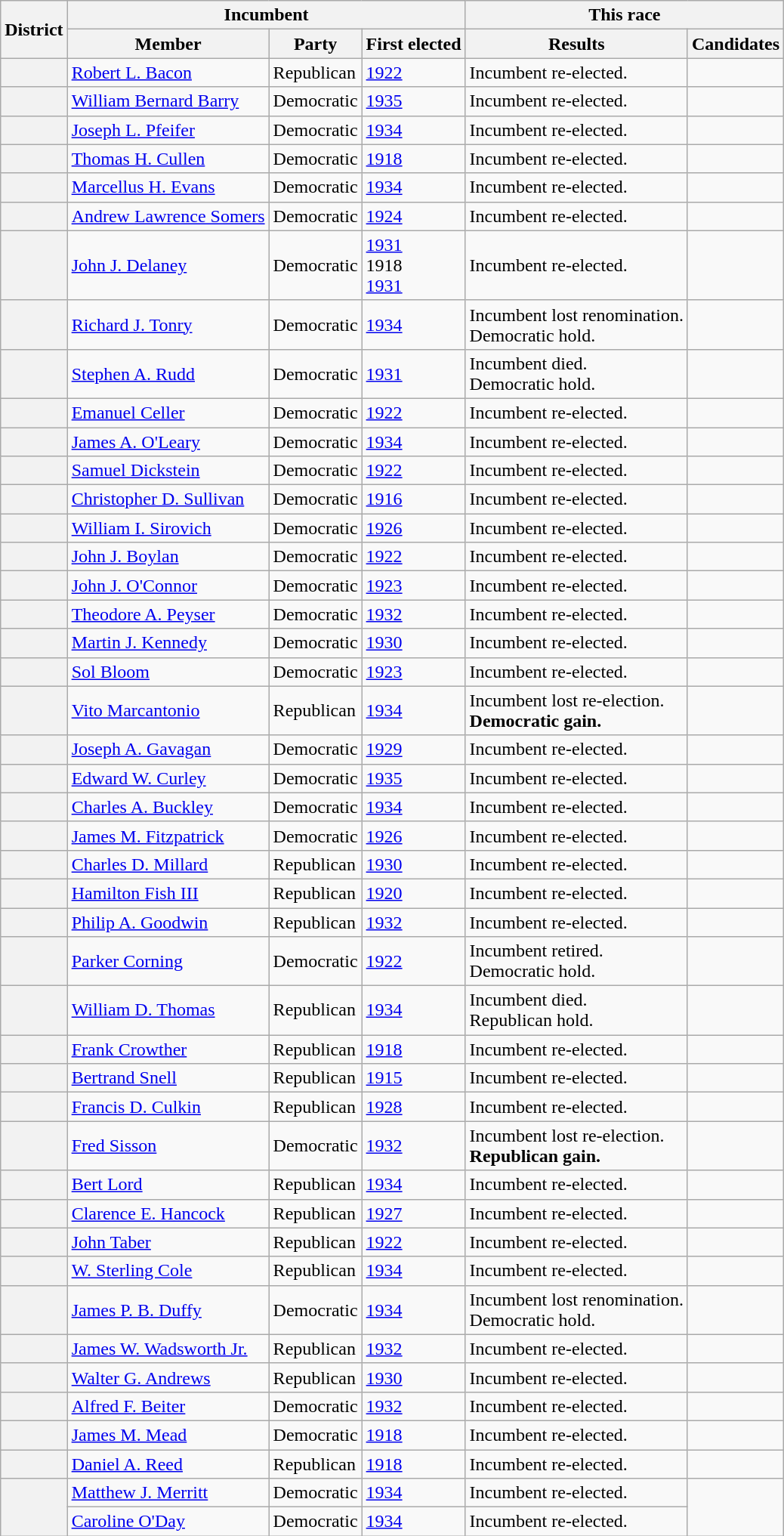<table class=wikitable>
<tr>
<th rowspan=2>District</th>
<th colspan=3>Incumbent</th>
<th colspan=2>This race</th>
</tr>
<tr>
<th>Member</th>
<th>Party</th>
<th>First elected</th>
<th>Results</th>
<th>Candidates</th>
</tr>
<tr>
<th></th>
<td><a href='#'>Robert L. Bacon</a></td>
<td>Republican</td>
<td><a href='#'>1922</a></td>
<td>Incumbent re-elected.</td>
<td nowrap></td>
</tr>
<tr>
<th></th>
<td><a href='#'>William Bernard Barry</a></td>
<td>Democratic</td>
<td><a href='#'>1935 </a></td>
<td>Incumbent re-elected.</td>
<td nowrap></td>
</tr>
<tr>
<th></th>
<td><a href='#'>Joseph L. Pfeifer</a></td>
<td>Democratic</td>
<td><a href='#'>1934</a></td>
<td>Incumbent re-elected.</td>
<td nowrap></td>
</tr>
<tr>
<th></th>
<td><a href='#'>Thomas H. Cullen</a></td>
<td>Democratic</td>
<td><a href='#'>1918</a></td>
<td>Incumbent re-elected.</td>
<td nowrap></td>
</tr>
<tr>
<th></th>
<td><a href='#'>Marcellus H. Evans</a></td>
<td>Democratic</td>
<td><a href='#'>1934</a></td>
<td>Incumbent re-elected.</td>
<td nowrap></td>
</tr>
<tr>
<th></th>
<td><a href='#'>Andrew Lawrence Somers</a></td>
<td>Democratic</td>
<td><a href='#'>1924</a></td>
<td>Incumbent re-elected.</td>
<td nowrap></td>
</tr>
<tr>
<th></th>
<td><a href='#'>John J. Delaney</a></td>
<td>Democratic</td>
<td><a href='#'>1931 </a><br>1918 <br><a href='#'>1931 </a></td>
<td>Incumbent re-elected.</td>
<td nowrap></td>
</tr>
<tr>
<th></th>
<td><a href='#'>Richard J. Tonry</a></td>
<td>Democratic</td>
<td><a href='#'>1934</a></td>
<td>Incumbent lost renomination.<br>Democratic hold.</td>
<td nowrap></td>
</tr>
<tr>
<th></th>
<td><a href='#'>Stephen A. Rudd</a></td>
<td>Democratic</td>
<td><a href='#'>1931 </a></td>
<td>Incumbent died.<br>Democratic hold.</td>
<td nowrap></td>
</tr>
<tr>
<th></th>
<td><a href='#'>Emanuel Celler</a></td>
<td>Democratic</td>
<td><a href='#'>1922</a></td>
<td>Incumbent re-elected.</td>
<td nowrap></td>
</tr>
<tr>
<th></th>
<td><a href='#'>James A. O'Leary</a></td>
<td>Democratic</td>
<td><a href='#'>1934</a></td>
<td>Incumbent re-elected.</td>
<td nowrap></td>
</tr>
<tr>
<th></th>
<td><a href='#'>Samuel Dickstein</a></td>
<td>Democratic</td>
<td><a href='#'>1922</a></td>
<td>Incumbent re-elected.</td>
<td nowrap></td>
</tr>
<tr>
<th></th>
<td><a href='#'>Christopher D. Sullivan</a></td>
<td>Democratic</td>
<td><a href='#'>1916</a></td>
<td>Incumbent re-elected.</td>
<td nowrap></td>
</tr>
<tr>
<th></th>
<td><a href='#'>William I. Sirovich</a></td>
<td>Democratic</td>
<td><a href='#'>1926</a></td>
<td>Incumbent re-elected.</td>
<td nowrap></td>
</tr>
<tr>
<th></th>
<td><a href='#'>John J. Boylan</a></td>
<td>Democratic</td>
<td><a href='#'>1922</a></td>
<td>Incumbent re-elected.</td>
<td nowrap></td>
</tr>
<tr>
<th></th>
<td><a href='#'>John J. O'Connor</a></td>
<td>Democratic</td>
<td><a href='#'>1923 </a></td>
<td>Incumbent re-elected.</td>
<td nowrap></td>
</tr>
<tr>
<th></th>
<td><a href='#'>Theodore A. Peyser</a></td>
<td>Democratic</td>
<td><a href='#'>1932</a></td>
<td>Incumbent re-elected.</td>
<td nowrap></td>
</tr>
<tr>
<th></th>
<td><a href='#'>Martin J. Kennedy</a></td>
<td>Democratic</td>
<td><a href='#'>1930</a></td>
<td>Incumbent re-elected.</td>
<td nowrap></td>
</tr>
<tr>
<th></th>
<td><a href='#'>Sol Bloom</a></td>
<td>Democratic</td>
<td><a href='#'>1923 </a></td>
<td>Incumbent re-elected.</td>
<td nowrap></td>
</tr>
<tr>
<th></th>
<td><a href='#'>Vito Marcantonio</a></td>
<td>Republican</td>
<td><a href='#'>1934</a></td>
<td>Incumbent lost re-election.<br><strong>Democratic gain.</strong></td>
<td nowrap></td>
</tr>
<tr>
<th></th>
<td><a href='#'>Joseph A. Gavagan</a></td>
<td>Democratic</td>
<td><a href='#'>1929 </a></td>
<td>Incumbent re-elected.</td>
<td nowrap></td>
</tr>
<tr>
<th></th>
<td><a href='#'>Edward W. Curley</a></td>
<td>Democratic</td>
<td><a href='#'>1935 </a></td>
<td>Incumbent re-elected.</td>
<td nowrap></td>
</tr>
<tr>
<th></th>
<td><a href='#'>Charles A. Buckley</a></td>
<td>Democratic</td>
<td><a href='#'>1934</a></td>
<td>Incumbent re-elected.</td>
<td nowrap></td>
</tr>
<tr>
<th></th>
<td><a href='#'>James M. Fitzpatrick</a></td>
<td>Democratic</td>
<td><a href='#'>1926</a></td>
<td>Incumbent re-elected.</td>
<td nowrap></td>
</tr>
<tr>
<th></th>
<td><a href='#'>Charles D. Millard</a></td>
<td>Republican</td>
<td><a href='#'>1930</a></td>
<td>Incumbent re-elected.</td>
<td nowrap></td>
</tr>
<tr>
<th></th>
<td><a href='#'>Hamilton Fish III</a></td>
<td>Republican</td>
<td><a href='#'>1920</a></td>
<td>Incumbent re-elected.</td>
<td nowrap></td>
</tr>
<tr>
<th></th>
<td><a href='#'>Philip A. Goodwin</a></td>
<td>Republican</td>
<td><a href='#'>1932</a></td>
<td>Incumbent re-elected.</td>
<td nowrap></td>
</tr>
<tr>
<th></th>
<td><a href='#'>Parker Corning</a></td>
<td>Democratic</td>
<td><a href='#'>1922</a></td>
<td>Incumbent retired.<br>Democratic hold.</td>
<td nowrap></td>
</tr>
<tr>
<th></th>
<td><a href='#'>William D. Thomas</a></td>
<td>Republican</td>
<td><a href='#'>1934</a></td>
<td>Incumbent died.<br>Republican hold.</td>
<td nowrap></td>
</tr>
<tr>
<th></th>
<td><a href='#'>Frank Crowther</a></td>
<td>Republican</td>
<td><a href='#'>1918</a></td>
<td>Incumbent re-elected.</td>
<td nowrap></td>
</tr>
<tr>
<th></th>
<td><a href='#'>Bertrand Snell</a></td>
<td>Republican</td>
<td><a href='#'>1915 </a></td>
<td>Incumbent re-elected.</td>
<td nowrap></td>
</tr>
<tr>
<th></th>
<td><a href='#'>Francis D. Culkin</a></td>
<td>Republican</td>
<td><a href='#'>1928</a></td>
<td>Incumbent re-elected.</td>
<td nowrap></td>
</tr>
<tr>
<th></th>
<td><a href='#'>Fred Sisson</a></td>
<td>Democratic</td>
<td><a href='#'>1932</a></td>
<td>Incumbent lost re-election.<br><strong>Republican gain.</strong></td>
<td nowrap></td>
</tr>
<tr>
<th></th>
<td><a href='#'>Bert Lord</a></td>
<td>Republican</td>
<td><a href='#'>1934</a></td>
<td>Incumbent re-elected.</td>
<td nowrap></td>
</tr>
<tr>
<th></th>
<td><a href='#'>Clarence E. Hancock</a></td>
<td>Republican</td>
<td><a href='#'>1927 </a></td>
<td>Incumbent re-elected.</td>
<td nowrap></td>
</tr>
<tr>
<th></th>
<td><a href='#'>John Taber</a></td>
<td>Republican</td>
<td><a href='#'>1922</a></td>
<td>Incumbent re-elected.</td>
<td nowrap></td>
</tr>
<tr>
<th></th>
<td><a href='#'>W. Sterling Cole</a></td>
<td>Republican</td>
<td><a href='#'>1934</a></td>
<td>Incumbent re-elected.</td>
<td nowrap></td>
</tr>
<tr>
<th></th>
<td><a href='#'>James P. B. Duffy</a></td>
<td>Democratic</td>
<td><a href='#'>1934</a></td>
<td>Incumbent lost renomination.<br>Democratic hold.</td>
<td nowrap></td>
</tr>
<tr>
<th></th>
<td><a href='#'>James W. Wadsworth Jr.</a></td>
<td>Republican</td>
<td><a href='#'>1932</a></td>
<td>Incumbent re-elected.</td>
<td nowrap></td>
</tr>
<tr>
<th></th>
<td><a href='#'>Walter G. Andrews</a></td>
<td>Republican</td>
<td><a href='#'>1930</a></td>
<td>Incumbent re-elected.</td>
<td nowrap></td>
</tr>
<tr>
<th></th>
<td><a href='#'>Alfred F. Beiter</a></td>
<td>Democratic</td>
<td><a href='#'>1932</a></td>
<td>Incumbent re-elected.</td>
<td nowrap></td>
</tr>
<tr>
<th></th>
<td><a href='#'>James M. Mead</a></td>
<td>Democratic</td>
<td><a href='#'>1918</a></td>
<td>Incumbent re-elected.</td>
<td nowrap></td>
</tr>
<tr>
<th></th>
<td><a href='#'>Daniel A. Reed</a></td>
<td>Republican</td>
<td><a href='#'>1918</a></td>
<td>Incumbent re-elected.</td>
<td nowrap></td>
</tr>
<tr>
<th rowspan="2"></th>
<td><a href='#'>Matthew J. Merritt</a></td>
<td>Democratic</td>
<td><a href='#'>1934</a></td>
<td>Incumbent re-elected.</td>
<td rowspan=2 nowrap></td>
</tr>
<tr>
<td><a href='#'>Caroline O'Day</a></td>
<td>Democratic</td>
<td><a href='#'>1934</a></td>
<td>Incumbent re-elected.</td>
</tr>
</table>
